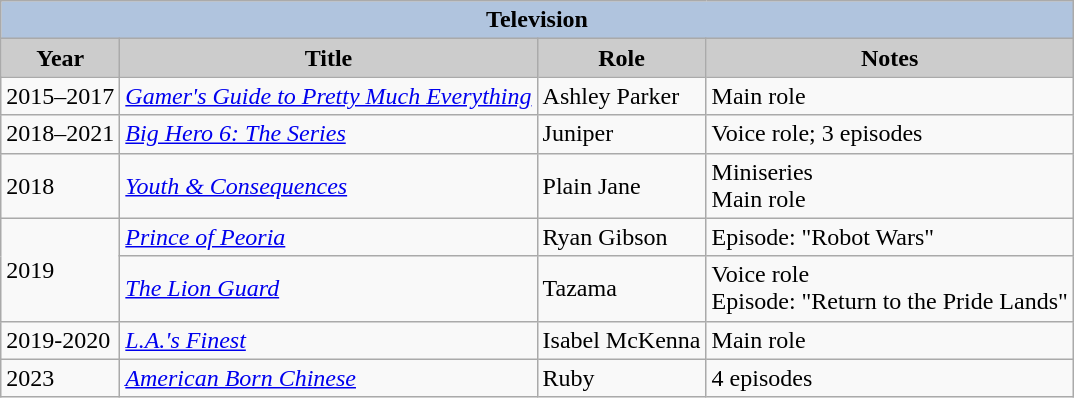<table class="wikitable">
<tr>
<th colspan=4 style="background:#B0C4DE;">Television</th>
</tr>
<tr>
<th style="background: #CCCCCC;">Year</th>
<th style="background: #CCCCCC;">Title</th>
<th style="background: #CCCCCC;">Role</th>
<th style="background: #CCCCCC;">Notes</th>
</tr>
<tr>
<td>2015–2017</td>
<td><em><a href='#'>Gamer's Guide to Pretty Much Everything</a></em></td>
<td>Ashley Parker</td>
<td>Main role</td>
</tr>
<tr>
<td>2018–2021</td>
<td><em><a href='#'>Big Hero 6: The Series</a></em></td>
<td>Juniper</td>
<td>Voice role; 3 episodes</td>
</tr>
<tr>
<td>2018</td>
<td><em><a href='#'>Youth & Consequences</a></em></td>
<td>Plain Jane</td>
<td>Miniseries<br> Main role</td>
</tr>
<tr>
<td rowspan=2>2019</td>
<td><em><a href='#'>Prince of Peoria</a></em></td>
<td>Ryan Gibson</td>
<td>Episode: "Robot Wars"</td>
</tr>
<tr>
<td><em><a href='#'>The Lion Guard</a></em></td>
<td>Tazama</td>
<td>Voice role<br> Episode: "Return to the Pride Lands"</td>
</tr>
<tr>
<td>2019-2020</td>
<td><em><a href='#'>L.A.'s Finest</a></em></td>
<td>Isabel McKenna</td>
<td>Main role</td>
</tr>
<tr>
<td>2023</td>
<td><em><a href='#'>American Born Chinese</a></em></td>
<td>Ruby</td>
<td>4 episodes</td>
</tr>
</table>
